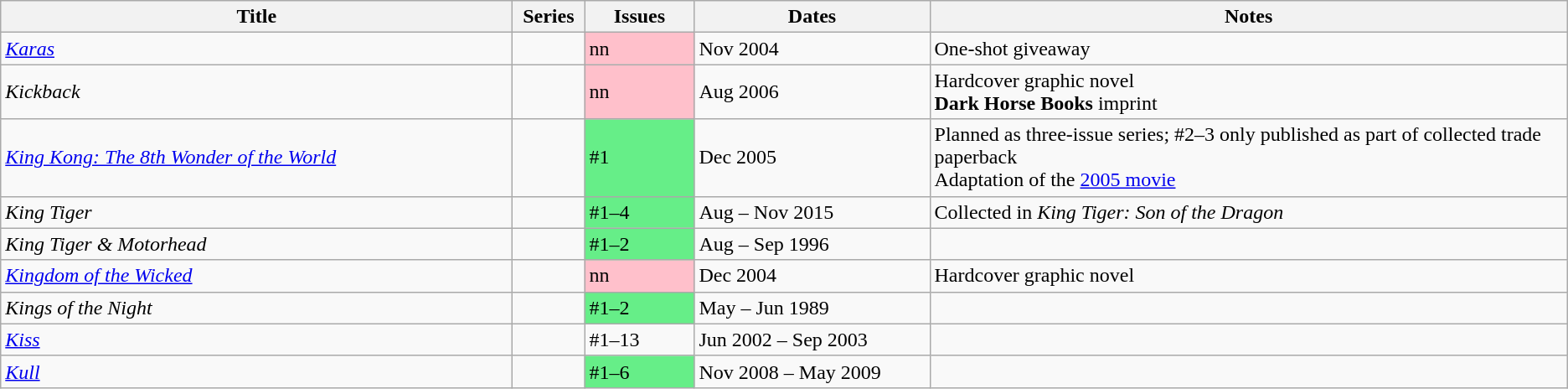<table class="wikitable">
<tr>
<th scope="col" style="width: 400px;">Title</th>
<th scope="col" style="width: 50px;">Series</th>
<th scope="col" style="width: 80px;">Issues</th>
<th scope="col" style="width: 180px;">Dates</th>
<th>Notes</th>
</tr>
<tr>
<td><em><a href='#'>Karas</a></em></td>
<td></td>
<td style="background:#FFC0CB;">nn</td>
<td>Nov 2004</td>
<td>One-shot giveaway</td>
</tr>
<tr>
<td><em>Kickback</em></td>
<td></td>
<td style="background:#FFC0CB;">nn</td>
<td>Aug 2006</td>
<td>Hardcover graphic novel<br><strong>Dark Horse Books</strong> imprint</td>
</tr>
<tr>
<td><em><a href='#'>King Kong: The 8th Wonder of the World</a></em></td>
<td></td>
<td style="background:#66EE88;">#1</td>
<td>Dec 2005</td>
<td>Planned as three-issue series; #2–3 only published as part of collected trade paperback<br>Adaptation of the <a href='#'>2005 movie</a></td>
</tr>
<tr>
<td><em>King Tiger</em></td>
<td></td>
<td style="background:#66EE88;">#1–4</td>
<td>Aug – Nov 2015</td>
<td>Collected in <em>King Tiger: Son of the Dragon</em></td>
</tr>
<tr>
<td><em>King Tiger & Motorhead</em></td>
<td></td>
<td style="background:#66EE88;">#1–2</td>
<td>Aug – Sep 1996</td>
<td></td>
</tr>
<tr>
<td><em><a href='#'>Kingdom of the Wicked</a></em></td>
<td></td>
<td style="background:#FFC0CB;">nn</td>
<td>Dec 2004</td>
<td>Hardcover graphic novel</td>
</tr>
<tr>
<td><em>Kings of the Night</em></td>
<td></td>
<td style="background:#66EE88;">#1–2</td>
<td>May – Jun 1989</td>
<td></td>
</tr>
<tr>
<td><em><a href='#'>Kiss</a></em></td>
<td></td>
<td>#1–13</td>
<td>Jun 2002 – Sep 2003</td>
<td></td>
</tr>
<tr>
<td><em><a href='#'>Kull</a></em></td>
<td></td>
<td style="background:#66EE88;">#1–6</td>
<td>Nov 2008 – May 2009</td>
<td></td>
</tr>
</table>
